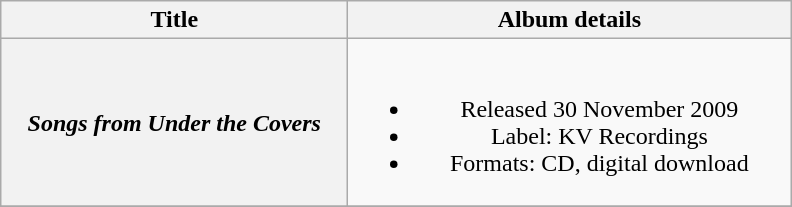<table class="wikitable plainrowheaders" style="text-align:center;">
<tr>
<th scope="col" style="width:14em;">Title</th>
<th scope="col" style="width:18em;">Album details</th>
</tr>
<tr>
<th scope="row"><em>Songs from Under the Covers</em></th>
<td><br><ul><li>Released 30 November 2009</li><li>Label: KV Recordings</li><li>Formats: CD, digital download</li></ul></td>
</tr>
<tr>
</tr>
</table>
